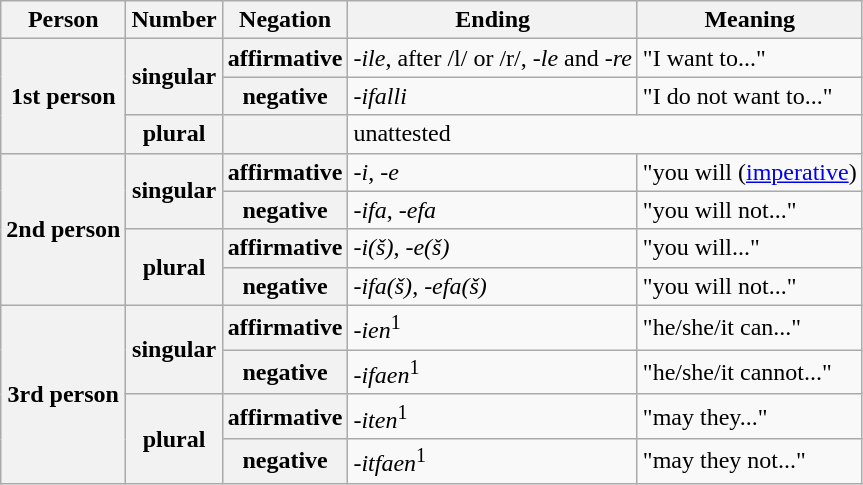<table class="wikitable">
<tr>
<th>Person</th>
<th>Number</th>
<th>Negation</th>
<th>Ending</th>
<th>Meaning</th>
</tr>
<tr>
<th rowspan="3">1st person</th>
<th rowspan="2">singular</th>
<th>affirmative</th>
<td><em>-ile</em>, after /l/ or /r/, <em>-le</em> and <em>-re</em></td>
<td>"I want to..."</td>
</tr>
<tr>
<th>negative</th>
<td><em>-ifalli</em></td>
<td>"I do not want to..."</td>
</tr>
<tr>
<th>plural</th>
<th></th>
<td colspan="2">unattested</td>
</tr>
<tr>
<th rowspan="4">2nd person</th>
<th rowspan="2">singular</th>
<th>affirmative</th>
<td><em>-i</em>, <em>-e</em></td>
<td>"you will (<a href='#'>imperative</a>)</td>
</tr>
<tr>
<th>negative</th>
<td><em>-ifa</em>, <em>-efa</em></td>
<td>"you will not..."</td>
</tr>
<tr>
<th rowspan="2">plural</th>
<th>affirmative</th>
<td><em>-i(š)</em>, <em>-e(š)</em></td>
<td>"you will..."</td>
</tr>
<tr>
<th>negative</th>
<td><em>-ifa(š)</em>, <em>-efa(š)</em></td>
<td>"you will not..."</td>
</tr>
<tr>
<th rowspan="4">3rd person</th>
<th rowspan="2">singular</th>
<th>affirmative</th>
<td><em>-ien</em><sup>1</sup></td>
<td>"he/she/it can..."</td>
</tr>
<tr>
<th>negative</th>
<td><em>-ifaen</em><sup>1</sup></td>
<td>"he/she/it cannot..."</td>
</tr>
<tr>
<th rowspan="2">plural</th>
<th>affirmative</th>
<td><em>-iten</em><sup>1</sup></td>
<td>"may they..."</td>
</tr>
<tr>
<th>negative</th>
<td><em>-itfaen</em><sup>1</sup></td>
<td>"may they not..."</td>
</tr>
</table>
